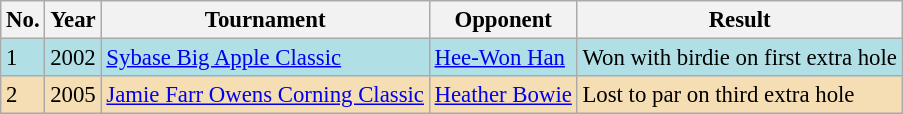<table class="wikitable" style="font-size:95%;">
<tr>
<th>No.</th>
<th>Year</th>
<th>Tournament</th>
<th>Opponent</th>
<th>Result</th>
</tr>
<tr style="background:#B0E0E6;">
<td>1</td>
<td>2002</td>
<td><a href='#'>Sybase Big Apple Classic</a></td>
<td> <a href='#'>Hee-Won Han</a></td>
<td>Won with birdie on first extra hole</td>
</tr>
<tr style="background:#F5DEB3;">
<td>2</td>
<td>2005</td>
<td><a href='#'>Jamie Farr Owens Corning Classic</a></td>
<td> <a href='#'>Heather Bowie</a></td>
<td>Lost to par on third extra hole</td>
</tr>
</table>
